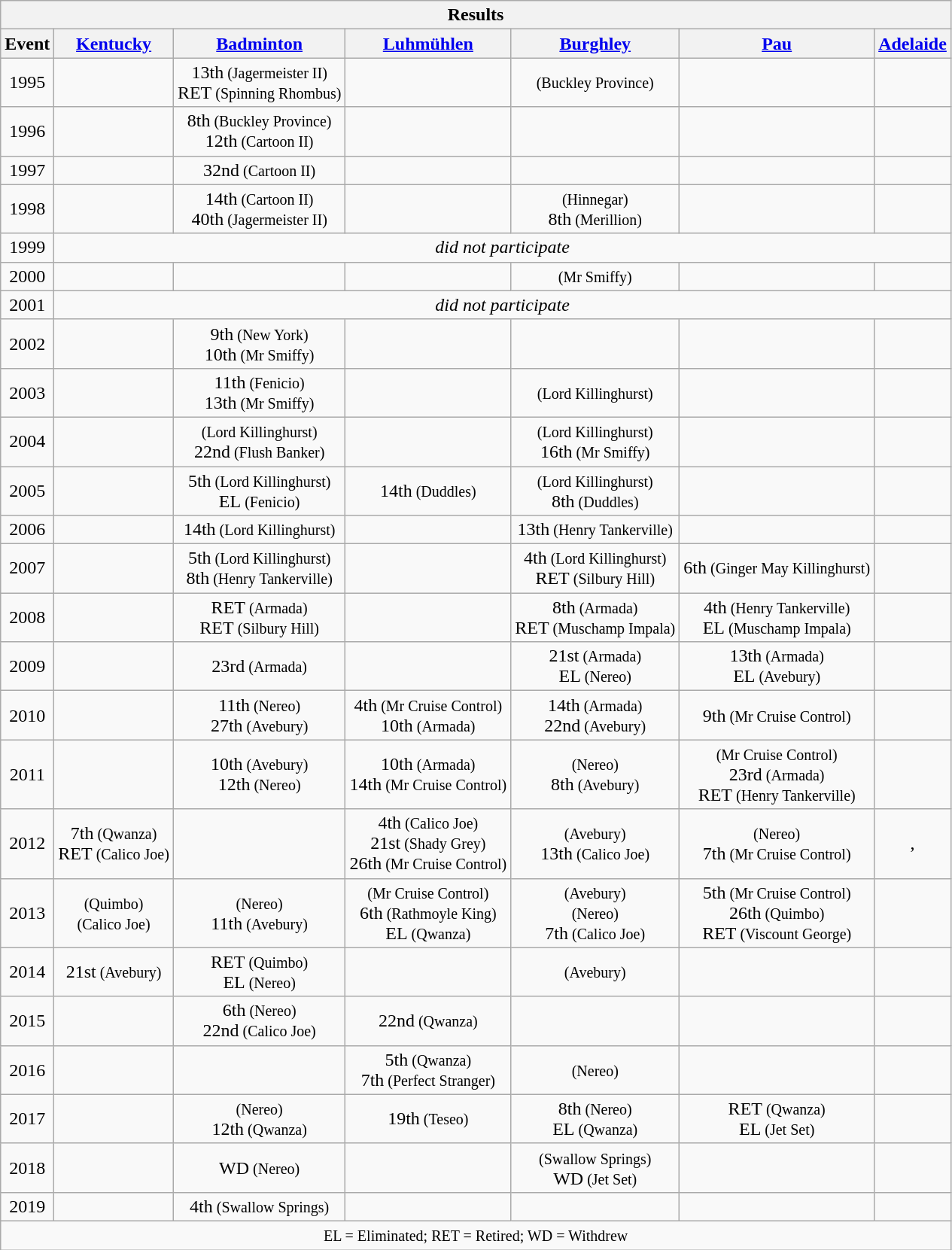<table class="wikitable" style="text-align:center">
<tr>
<th colspan=13 align=center><strong>Results</strong></th>
</tr>
<tr>
<th>Event</th>
<th><a href='#'>Kentucky</a></th>
<th><a href='#'>Badminton</a></th>
<th><a href='#'>Luhmühlen</a></th>
<th><a href='#'>Burghley</a></th>
<th><a href='#'>Pau</a></th>
<th><a href='#'>Adelaide</a></th>
</tr>
<tr>
<td>1995</td>
<td></td>
<td>13th<small> (Jagermeister II)</small><br>RET<small> (Spinning Rhombus)</small></td>
<td></td>
<td><small> (Buckley Province)</small></td>
<td></td>
<td></td>
</tr>
<tr>
<td>1996</td>
<td></td>
<td>8th<small> (Buckley Province)</small><br>12th<small> (Cartoon II)</small></td>
<td></td>
<td></td>
<td></td>
<td></td>
</tr>
<tr>
<td>1997</td>
<td></td>
<td>32nd<small> (Cartoon II)</small></td>
<td></td>
<td></td>
<td></td>
<td></td>
</tr>
<tr>
<td>1998</td>
<td></td>
<td>14th<small> (Cartoon II)</small><br>40th<small> (Jagermeister II)</small></td>
<td></td>
<td><small> (Hinnegar)</small><br>8th<small> (Merillion)</small></td>
<td></td>
<td></td>
</tr>
<tr>
<td>1999</td>
<td colspan=6><em>did not participate</em></td>
</tr>
<tr>
<td>2000</td>
<td></td>
<td></td>
<td></td>
<td><small> (Mr Smiffy)</small></td>
<td></td>
<td></td>
</tr>
<tr>
<td>2001</td>
<td colspan=6><em>did not participate</em></td>
</tr>
<tr>
<td>2002</td>
<td></td>
<td>9th<small> (New York)</small><br>10th<small> (Mr Smiffy)</small></td>
<td></td>
<td></td>
<td></td>
<td></td>
</tr>
<tr>
<td>2003</td>
<td></td>
<td>11th<small> (Fenicio)</small><br>13th<small> (Mr Smiffy)</small></td>
<td></td>
<td><small> (Lord Killinghurst)</small></td>
<td></td>
<td></td>
</tr>
<tr>
<td>2004</td>
<td></td>
<td><small> (Lord Killinghurst)</small><br>22nd<small> (Flush Banker)</small></td>
<td></td>
<td><small> (Lord Killinghurst)</small><br>16th<small> (Mr Smiffy)</small></td>
<td></td>
<td></td>
</tr>
<tr>
<td>2005</td>
<td></td>
<td>5th<small> (Lord Killinghurst)</small><br>EL<small> (Fenicio)</small></td>
<td>14th<small> (Duddles)</small></td>
<td><small> (Lord Killinghurst)</small><br>8th<small> (Duddles)</small></td>
<td></td>
<td></td>
</tr>
<tr>
<td>2006</td>
<td></td>
<td>14th<small> (Lord Killinghurst)</small></td>
<td></td>
<td>13th<small> (Henry Tankerville)</small></td>
<td></td>
<td></td>
</tr>
<tr>
<td>2007</td>
<td></td>
<td>5th<small> (Lord Killinghurst)</small><br>8th<small> (Henry Tankerville)</small></td>
<td></td>
<td>4th<small> (Lord Killinghurst)</small><br>RET<small> (Silbury Hill)</small></td>
<td>6th<small> (Ginger May Killinghurst)</small></td>
<td></td>
</tr>
<tr>
<td>2008</td>
<td></td>
<td>RET<small> (Armada)</small><br>RET<small> (Silbury Hill)</small></td>
<td></td>
<td>8th<small> (Armada)</small><br>RET<small> (Muschamp Impala)</small></td>
<td>4th<small> (Henry Tankerville)</small><br>EL<small> (Muschamp Impala)</small></td>
<td></td>
</tr>
<tr>
<td>2009</td>
<td></td>
<td>23rd<small> (Armada)</small></td>
<td></td>
<td>21st<small> (Armada)</small><br>EL<small> (Nereo)</small></td>
<td>13th<small> (Armada)</small><br>EL<small> (Avebury)</small></td>
<td></td>
</tr>
<tr>
<td>2010</td>
<td></td>
<td>11th<small> (Nereo)</small><br>27th<small> (Avebury)</small></td>
<td>4th<small> (Mr Cruise Control)</small><br>10th<small> (Armada)</small></td>
<td>14th<small> (Armada)</small><br>22nd<small> (Avebury)</small></td>
<td>9th<small> (Mr Cruise Control)</small></td>
<td></td>
</tr>
<tr>
<td>2011</td>
<td></td>
<td>10th<small> (Avebury)</small><br>12th<small> (Nereo)</small></td>
<td>10th<small> (Armada)</small><br>14th<small> (Mr Cruise Control)</small></td>
<td><small> (Nereo)</small><br>8th<small> (Avebury)</small></td>
<td><small> (Mr Cruise Control)</small><br>23rd<small> (Armada)</small><br>RET<small> (Henry Tankerville)</small></td>
<td></td>
</tr>
<tr>
<td>2012</td>
<td>7th<small> (Qwanza)</small><br>RET<small> (Calico Joe)</small></td>
<td></td>
<td>4th<small> (Calico Joe)</small><br>21st<small> (Shady Grey)</small><br>26th<small> (Mr Cruise Control)</small></td>
<td><small> (Avebury)</small><br>13th<small> (Calico Joe)</small></td>
<td><small> (Nereo)</small><br>7th<small> (Mr Cruise Control)</small></td>
<td>,</td>
</tr>
<tr>
<td>2013</td>
<td><small> (Quimbo)</small><br><small> (Calico Joe)</small></td>
<td><small> (Nereo)</small><br>11th<small> (Avebury)</small></td>
<td><small> (Mr Cruise Control)</small><br>6th<small> (Rathmoyle King)</small><br>EL<small> (Qwanza)</small></td>
<td><small> (Avebury)</small><br><small> (Nereo)</small><br>7th<small> (Calico Joe)</small></td>
<td>5th<small> (Mr Cruise Control)</small><br>26th<small> (Quimbo)</small><br>RET<small> (Viscount George)</small></td>
<td></td>
</tr>
<tr>
<td>2014</td>
<td>21st<small> (Avebury)</small></td>
<td>RET<small> (Quimbo)</small><br>EL<small> (Nereo)</small></td>
<td></td>
<td><small> (Avebury)</small></td>
<td></td>
<td></td>
</tr>
<tr>
<td>2015</td>
<td></td>
<td>6th<small> (Nereo)</small><br>22nd<small> (Calico Joe)</small></td>
<td>22nd<small> (Qwanza)</small></td>
<td></td>
<td></td>
<td></td>
</tr>
<tr>
<td>2016</td>
<td></td>
<td></td>
<td>5th<small> (Qwanza)</small><br>7th<small> (Perfect Stranger)</small></td>
<td><small> (Nereo)</small></td>
<td></td>
<td></td>
</tr>
<tr>
<td>2017</td>
<td></td>
<td><small> (Nereo)</small><br>12th<small> (Qwanza)</small></td>
<td>19th<small> (Teseo)</small></td>
<td>8th<small> (Nereo)</small><br>EL<small> (Qwanza)</small></td>
<td>RET<small> (Qwanza)</small><br>EL<small> (Jet Set)</small></td>
<td></td>
</tr>
<tr>
<td>2018</td>
<td></td>
<td>WD<small> (Nereo)</small></td>
<td></td>
<td><small> (Swallow Springs)</small><br>WD<small> (Jet Set)</small></td>
<td></td>
<td></td>
</tr>
<tr>
<td>2019</td>
<td></td>
<td>4th<small> (Swallow Springs)</small></td>
<td></td>
<td></td>
<td></td>
<td></td>
</tr>
<tr>
<td colspan=13 align=center><small> EL = Eliminated; RET = Retired; WD = Withdrew </small></td>
</tr>
</table>
